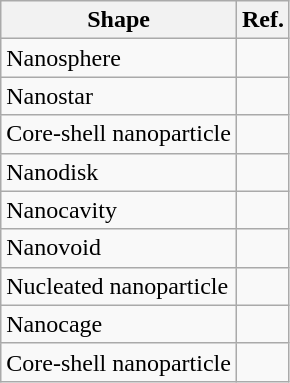<table class="wikitable">
<tr>
<th>Shape</th>
<th>Ref.</th>
</tr>
<tr>
<td>Nanosphere</td>
<td></td>
</tr>
<tr>
<td>Nanostar</td>
<td></td>
</tr>
<tr>
<td>Core-shell nanoparticle</td>
<td></td>
</tr>
<tr>
<td>Nanodisk</td>
<td></td>
</tr>
<tr>
<td>Nanocavity</td>
<td></td>
</tr>
<tr>
<td>Nanovoid</td>
<td></td>
</tr>
<tr>
<td>Nucleated nanoparticle</td>
<td></td>
</tr>
<tr>
<td>Nanocage</td>
<td></td>
</tr>
<tr>
<td>Core-shell nanoparticle</td>
<td></td>
</tr>
</table>
